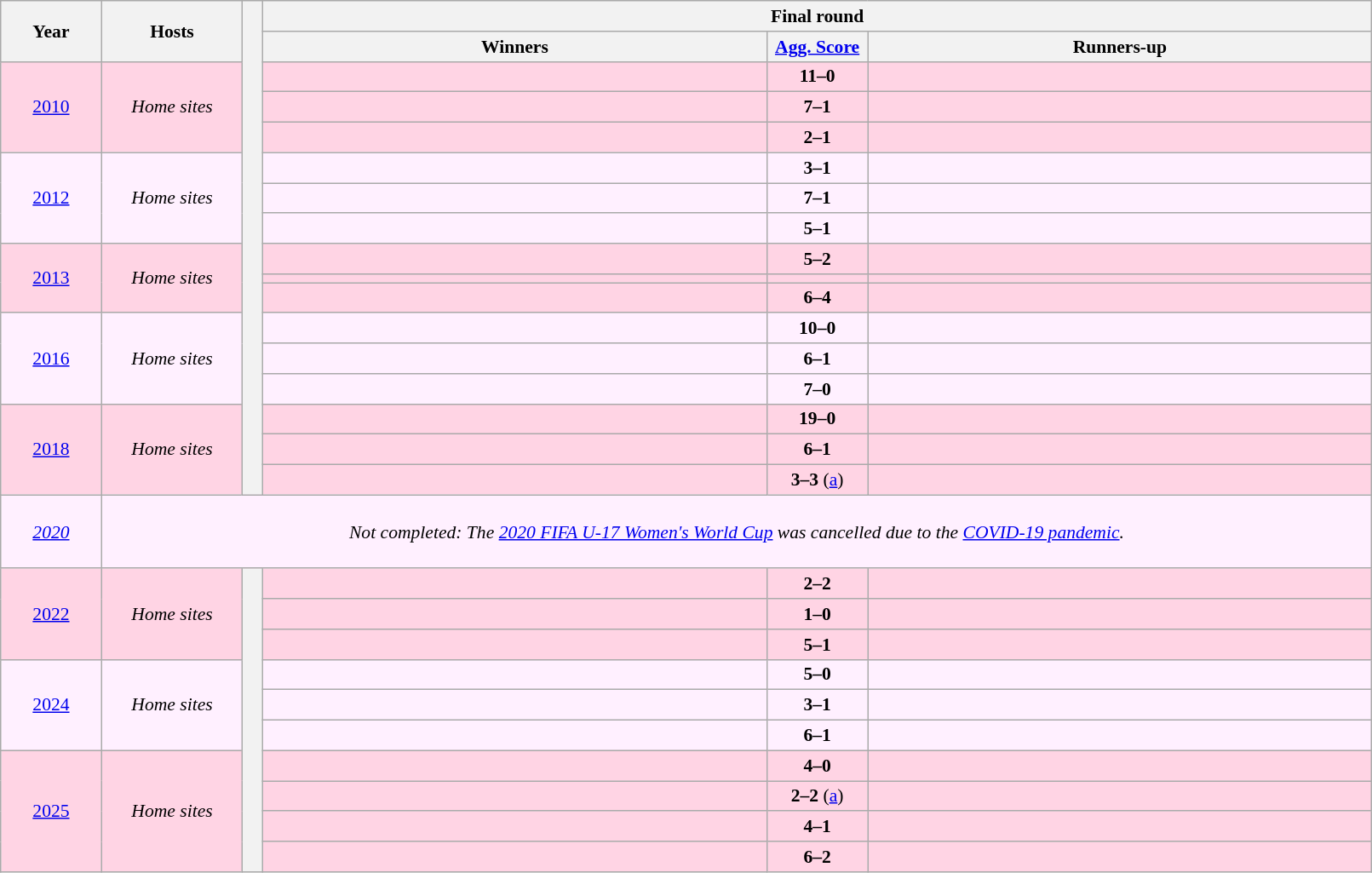<table class="wikitable" style="font-size:90%; text-align: center; width:85%">
<tr>
<th width="5%" rowspan=2>Year</th>
<th width="7%" rowspan=2>Hosts</th>
<th width=1% rowspan=17></th>
<th colspan=3>Final round</th>
</tr>
<tr>
<th width="25%">Winners</th>
<th width="5%"><a href='#'>Agg. Score</a></th>
<th width="25%">Runners-up</th>
</tr>
<tr align="center" bgcolor="#FFD4E4">
<td rowspan=3><a href='#'>2010</a></td>
<td rowspan=3> <em>Home sites</em></td>
<td><strong></strong></td>
<td><strong>11–0</strong></td>
<td></td>
</tr>
<tr bgcolor="#FFD4E4">
<td><strong></strong></td>
<td><strong>7–1</strong></td>
<td></td>
</tr>
<tr bgcolor="#FFD4E4">
<td><strong></strong></td>
<td><strong>2–1</strong></td>
<td></td>
</tr>
<tr align="center" bgcolor="#fff0ff">
<td rowspan=3><a href='#'>2012</a></td>
<td rowspan=3> <em>Home sites</em></td>
<td><strong></strong></td>
<td><strong>3–1</strong></td>
<td></td>
</tr>
<tr bgcolor="#fff0ff">
<td><strong></strong></td>
<td><strong>7–1</strong></td>
<td></td>
</tr>
<tr bgcolor="#fff0ff">
<td><strong></strong></td>
<td><strong>5–1</strong></td>
<td></td>
</tr>
<tr align="center" bgcolor="#FFD4E4">
<td rowspan=3><a href='#'>2013</a></td>
<td rowspan=3> <em>Home sites</em></td>
<td><strong></strong></td>
<td><strong>5–2</strong></td>
<td></td>
</tr>
<tr bgcolor="#FFD4E4">
<td><strong></strong></td>
<td></td>
<td></td>
</tr>
<tr bgcolor="#FFD4E4">
<td><strong></strong></td>
<td><strong>6–4</strong></td>
<td></td>
</tr>
<tr align="center" bgcolor="#fff0ff">
<td rowspan=3><a href='#'>2016</a></td>
<td rowspan=3> <em>Home sites</em></td>
<td><strong></strong></td>
<td><strong>10–0</strong></td>
<td></td>
</tr>
<tr bgcolor="#fff0ff">
<td><strong></strong></td>
<td><strong>6–1</strong></td>
<td></td>
</tr>
<tr bgcolor="#fff0ff">
<td><strong></strong></td>
<td><strong>7–0</strong></td>
<td></td>
</tr>
<tr align="center" bgcolor="#FFD4E4">
<td rowspan=3><a href='#'>2018</a></td>
<td rowspan=3> <em>Home sites</em></td>
<td><strong></strong></td>
<td><strong>19–0</strong></td>
<td></td>
</tr>
<tr bgcolor="#FFD4E4">
<td><strong></strong></td>
<td><strong>6–1</strong></td>
<td></td>
</tr>
<tr bgcolor="#FFD4E4">
<td><strong></strong></td>
<td><strong>3–3</strong> (<a href='#'>a</a>)</td>
<td></td>
</tr>
<tr align="center" bgcolor="#fff0ff" style="height: 4em;">
<td><em><a href='#'>2020</a></em></td>
<td colspan=5><em>Not completed: The <a href='#'>2020 FIFA U-17 Women's World Cup</a> was cancelled due to the <a href='#'>COVID-19 pandemic</a>.</em></td>
</tr>
<tr align="center" bgcolor="#FFD4E4">
<td rowspan=3><a href='#'>2022</a></td>
<td rowspan=3> <em>Home sites</em></td>
<th width=1% rowspan=10></th>
<td><strong></strong></td>
<td><strong>2–2</strong> </td>
<td></td>
</tr>
<tr bgcolor="#FFD4E4">
<td><strong></strong></td>
<td><strong>1–0</strong></td>
<td></td>
</tr>
<tr bgcolor="#FFD4E4">
<td><strong></strong></td>
<td><strong>5–1</strong></td>
<td></td>
</tr>
<tr align="center" bgcolor=#fff0ff>
<td rowspan=3><a href='#'>2024</a></td>
<td rowspan=3> <em>Home sites</em></td>
<td><strong></strong></td>
<td><strong>5–0</strong></td>
<td></td>
</tr>
<tr bgcolor=#fff0ff>
<td><strong></strong></td>
<td><strong>3–1</strong></td>
<td></td>
</tr>
<tr bgcolor=#fff0ff>
<td><strong></strong></td>
<td><strong>6–1</strong></td>
<td></td>
</tr>
<tr align="center" bgcolor=#ffd4e4>
<td rowspan=4><a href='#'>2025</a></td>
<td rowspan=4> <em>Home sites</em></td>
<td><strong></strong></td>
<td><strong>4–0</strong></td>
<td></td>
</tr>
<tr bgcolor=#ffd4e4>
<td><strong></strong></td>
<td><strong>2–2</strong> (<a href='#'>a</a>)</td>
<td></td>
</tr>
<tr bgcolor=#ffd4e4>
<td><strong></strong></td>
<td><strong>4–1</strong></td>
<td></td>
</tr>
<tr bgcolor=#ffd4e4>
<td><strong></strong></td>
<td><strong>6–2</strong></td>
<td></td>
</tr>
</table>
